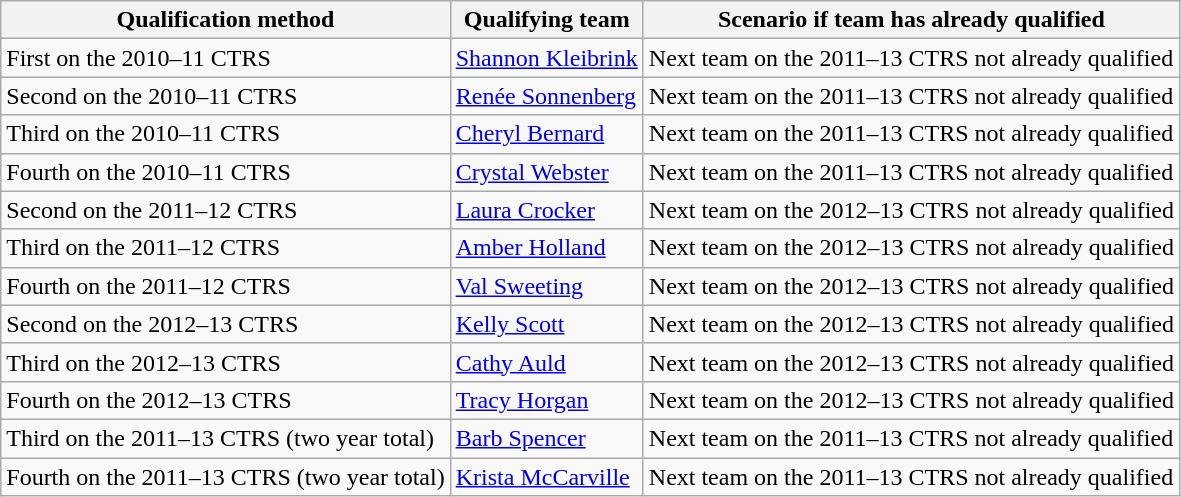<table class="wikitable">
<tr>
<th>Qualification method</th>
<th>Qualifying team</th>
<th>Scenario if team has already qualified</th>
</tr>
<tr>
<td>First on the 2010–11 CTRS</td>
<td><a href='#'>Shannon Kleibrink</a></td>
<td>Next team on the 2011–13 CTRS not already qualified</td>
</tr>
<tr>
<td>Second on the 2010–11 CTRS</td>
<td><a href='#'>Renée Sonnenberg</a></td>
<td>Next team on the 2011–13 CTRS not already qualified</td>
</tr>
<tr>
<td>Third on the 2010–11 CTRS</td>
<td><a href='#'>Cheryl Bernard</a></td>
<td>Next team on the 2011–13 CTRS not already qualified</td>
</tr>
<tr>
<td>Fourth on the 2010–11 CTRS</td>
<td><a href='#'>Crystal Webster</a></td>
<td>Next team on the 2011–13 CTRS not already qualified</td>
</tr>
<tr>
<td>Second on the 2011–12 CTRS</td>
<td><a href='#'>Laura Crocker</a></td>
<td>Next team on the 2012–13 CTRS not already qualified</td>
</tr>
<tr>
<td>Third on the 2011–12 CTRS</td>
<td><a href='#'>Amber Holland</a></td>
<td>Next team on the 2012–13 CTRS not already qualified</td>
</tr>
<tr>
<td>Fourth on the 2011–12 CTRS</td>
<td><a href='#'>Val Sweeting</a></td>
<td>Next team on the 2012–13 CTRS not already qualified</td>
</tr>
<tr>
<td>Second on the 2012–13 CTRS</td>
<td><a href='#'>Kelly Scott</a></td>
<td>Next team on the 2012–13 CTRS not already qualified</td>
</tr>
<tr>
<td>Third on the 2012–13 CTRS</td>
<td><a href='#'>Cathy Auld</a></td>
<td>Next team on the 2012–13 CTRS not already qualified</td>
</tr>
<tr>
<td>Fourth on the 2012–13 CTRS</td>
<td><a href='#'>Tracy Horgan</a></td>
<td>Next team on the 2012–13 CTRS not already qualified</td>
</tr>
<tr>
<td>Third on the 2011–13 CTRS (two year total)</td>
<td><a href='#'>Barb Spencer</a></td>
<td>Next team on the 2011–13 CTRS not already qualified</td>
</tr>
<tr>
<td>Fourth on the 2011–13 CTRS (two year total)</td>
<td><a href='#'>Krista McCarville</a></td>
<td>Next team on the 2011–13 CTRS not already qualified</td>
</tr>
</table>
